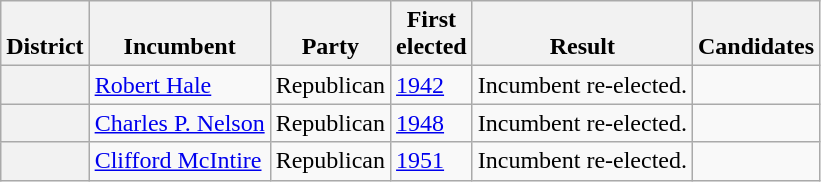<table class=wikitable>
<tr valign=bottom>
<th>District</th>
<th>Incumbent</th>
<th>Party</th>
<th>First<br>elected</th>
<th>Result</th>
<th>Candidates</th>
</tr>
<tr>
<th></th>
<td><a href='#'>Robert Hale</a></td>
<td>Republican</td>
<td><a href='#'>1942</a></td>
<td>Incumbent re-elected.</td>
<td nowrap></td>
</tr>
<tr>
<th></th>
<td><a href='#'>Charles P. Nelson</a></td>
<td>Republican</td>
<td><a href='#'>1948</a></td>
<td>Incumbent re-elected.</td>
<td nowrap></td>
</tr>
<tr>
<th></th>
<td><a href='#'>Clifford McIntire</a></td>
<td>Republican</td>
<td><a href='#'>1951</a></td>
<td>Incumbent re-elected.</td>
<td nowrap></td>
</tr>
</table>
